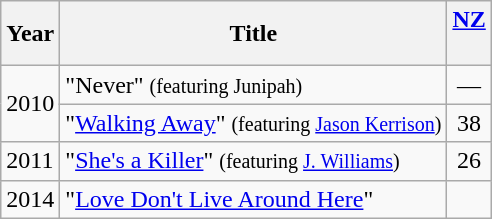<table class="wikitable">
<tr>
<th>Year</th>
<th>Title</th>
<th><a href='#'>NZ</a><br><br></th>
</tr>
<tr>
<td rowspan="2">2010</td>
<td>"Never" <small>(featuring Junipah)</small></td>
<td align="center">—</td>
</tr>
<tr>
<td>"<a href='#'>Walking Away</a>" <small>(featuring <a href='#'>Jason Kerrison</a>)</small></td>
<td align="center">38</td>
</tr>
<tr>
<td>2011</td>
<td>"<a href='#'>She's a Killer</a>" <small>(featuring <a href='#'>J. Williams</a>)</small></td>
<td align="center">26</td>
</tr>
<tr>
<td>2014</td>
<td>"<a href='#'>Love Don't Live Around Here</a>"</td>
<td align="center"></td>
</tr>
</table>
